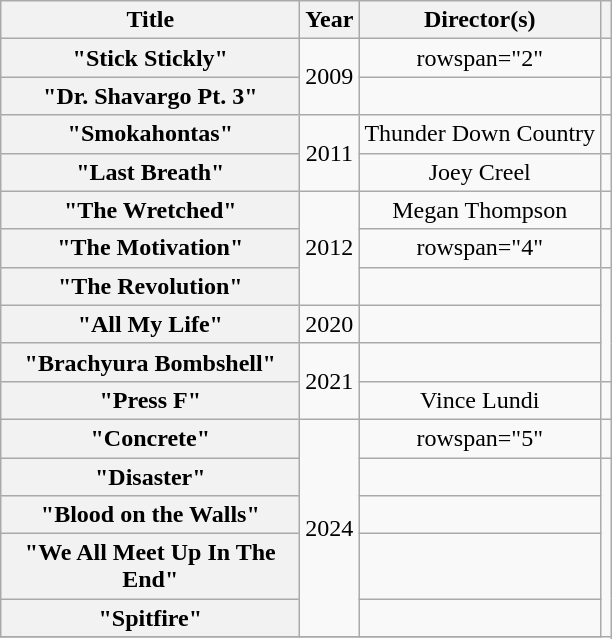<table class="wikitable plainrowheaders" style="text-align:center;">
<tr>
<th scope="col" style="width:12em;">Title</th>
<th scope="col">Year</th>
<th scope="col">Director(s)</th>
<th scope="col"></th>
</tr>
<tr>
<th scope="row">"Stick Stickly"</th>
<td rowspan="2">2009</td>
<td>rowspan="2" </td>
<td></td>
</tr>
<tr>
<th scope="row">"Dr. Shavargo Pt. 3"</th>
<td></td>
</tr>
<tr>
<th scope="row">"Smokahontas"</th>
<td rowspan="2">2011</td>
<td>Thunder Down Country</td>
<td></td>
</tr>
<tr>
<th scope="row">"Last Breath"</th>
<td>Joey Creel</td>
<td></td>
</tr>
<tr>
<th scope="row">"The Wretched"</th>
<td rowspan="3">2012</td>
<td>Megan Thompson</td>
<td></td>
</tr>
<tr>
<th scope="row">"The Motivation"</th>
<td>rowspan="4" </td>
<td></td>
</tr>
<tr>
<th scope="row">"The Revolution"</th>
<td></td>
</tr>
<tr>
<th scope="row">"All My Life"</th>
<td>2020</td>
<td></td>
</tr>
<tr>
<th scope="row">"Brachyura Bombshell"</th>
<td rowspan="2">2021</td>
<td></td>
</tr>
<tr>
<th scope="row">"Press F"</th>
<td>Vince Lundi</td>
<td></td>
</tr>
<tr>
<th scope="row">"Concrete"</th>
<td rowspan="5">2024</td>
<td>rowspan="5" </td>
<td></td>
</tr>
<tr>
<th scope="row">"Disaster"</th>
<td></td>
</tr>
<tr>
<th scope="row">"Blood on the Walls"</th>
<td></td>
</tr>
<tr>
<th scope="row">"We All Meet Up In The End"</th>
<td></td>
</tr>
<tr>
<th scope="row">"Spitfire"</th>
<td></td>
</tr>
<tr>
</tr>
</table>
